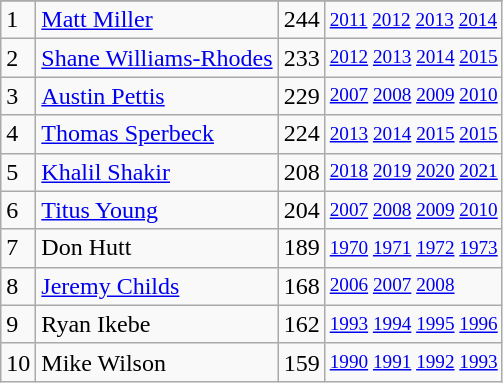<table class="wikitable">
<tr>
</tr>
<tr>
<td>1</td>
<td><a href='#'>Matt Miller</a></td>
<td>244</td>
<td style="font-size:80%;"><a href='#'>2011</a> <a href='#'>2012</a> <a href='#'>2013</a> <a href='#'>2014</a></td>
</tr>
<tr>
<td>2</td>
<td><a href='#'>Shane Williams-Rhodes</a></td>
<td>233</td>
<td style="font-size:80%;"><a href='#'>2012</a> <a href='#'>2013</a> <a href='#'>2014</a> <a href='#'>2015</a></td>
</tr>
<tr>
<td>3</td>
<td><a href='#'>Austin Pettis</a></td>
<td>229</td>
<td style="font-size:80%;"><a href='#'>2007</a> <a href='#'>2008</a> <a href='#'>2009</a> <a href='#'>2010</a></td>
</tr>
<tr>
<td>4</td>
<td><a href='#'>Thomas Sperbeck</a></td>
<td>224</td>
<td style="font-size:80%;"><a href='#'>2013</a> <a href='#'>2014</a> <a href='#'>2015</a> <a href='#'>2015</a></td>
</tr>
<tr>
<td>5</td>
<td><a href='#'>Khalil Shakir</a></td>
<td>208</td>
<td style="font-size:80%;"><a href='#'>2018</a> <a href='#'>2019</a> <a href='#'>2020</a> <a href='#'>2021</a></td>
</tr>
<tr>
<td>6</td>
<td><a href='#'>Titus Young</a></td>
<td>204</td>
<td style="font-size:80%;"><a href='#'>2007</a> <a href='#'>2008</a> <a href='#'>2009</a> <a href='#'>2010</a></td>
</tr>
<tr>
<td>7</td>
<td>Don Hutt</td>
<td>189</td>
<td style="font-size:80%;"><a href='#'>1970</a> <a href='#'>1971</a> <a href='#'>1972</a> <a href='#'>1973</a></td>
</tr>
<tr>
<td>8</td>
<td><a href='#'>Jeremy Childs</a></td>
<td>168</td>
<td style="font-size:80%;"><a href='#'>2006</a> <a href='#'>2007</a> <a href='#'>2008</a></td>
</tr>
<tr>
<td>9</td>
<td>Ryan Ikebe</td>
<td>162</td>
<td style="font-size:80%;"><a href='#'>1993</a> <a href='#'>1994</a> <a href='#'>1995</a> <a href='#'>1996</a></td>
</tr>
<tr>
<td>10</td>
<td>Mike Wilson</td>
<td>159</td>
<td style="font-size:80%;"><a href='#'>1990</a> <a href='#'>1991</a> <a href='#'>1992</a> <a href='#'>1993</a></td>
</tr>
</table>
